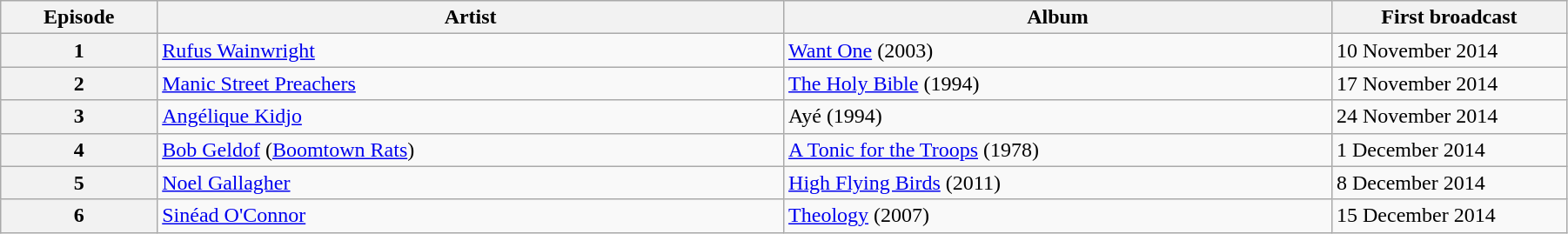<table class="wikitable" style="width:95%;">
<tr>
<th style="width:10%;">Episode</th>
<th style="width:40%">Artist</th>
<th>Album</th>
<th style="width:15%">First broadcast</th>
</tr>
<tr>
<th>1</th>
<td><a href='#'>Rufus Wainwright</a></td>
<td><a href='#'>Want One</a> (2003)</td>
<td>10 November 2014 </td>
</tr>
<tr>
<th>2</th>
<td><a href='#'>Manic Street Preachers</a></td>
<td><a href='#'>The Holy Bible</a> (1994)</td>
<td>17 November 2014 </td>
</tr>
<tr>
<th>3</th>
<td><a href='#'>Angélique Kidjo</a></td>
<td>Ayé (1994)</td>
<td>24 November 2014 </td>
</tr>
<tr>
<th>4</th>
<td><a href='#'>Bob Geldof</a> (<a href='#'>Boomtown Rats</a>)</td>
<td><a href='#'>A Tonic for the Troops</a> (1978)</td>
<td>1 December 2014 </td>
</tr>
<tr>
<th>5</th>
<td><a href='#'>Noel Gallagher</a></td>
<td><a href='#'>High Flying Birds</a> (2011)</td>
<td>8 December 2014 </td>
</tr>
<tr>
<th>6</th>
<td><a href='#'>Sinéad O'Connor</a></td>
<td><a href='#'>Theology</a> (2007)</td>
<td>15 December 2014 </td>
</tr>
</table>
